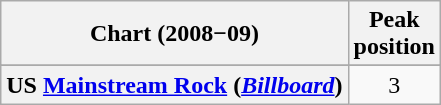<table class="wikitable sortable plainrowheaders" style="text-align:center">
<tr>
<th scope="col">Chart (2008−09)</th>
<th scope="col">Peak<br>position</th>
</tr>
<tr>
</tr>
<tr>
</tr>
<tr>
</tr>
<tr>
<th scope="row">US <a href='#'>Mainstream Rock</a> (<em><a href='#'>Billboard</a></em>)</th>
<td>3</td>
</tr>
</table>
